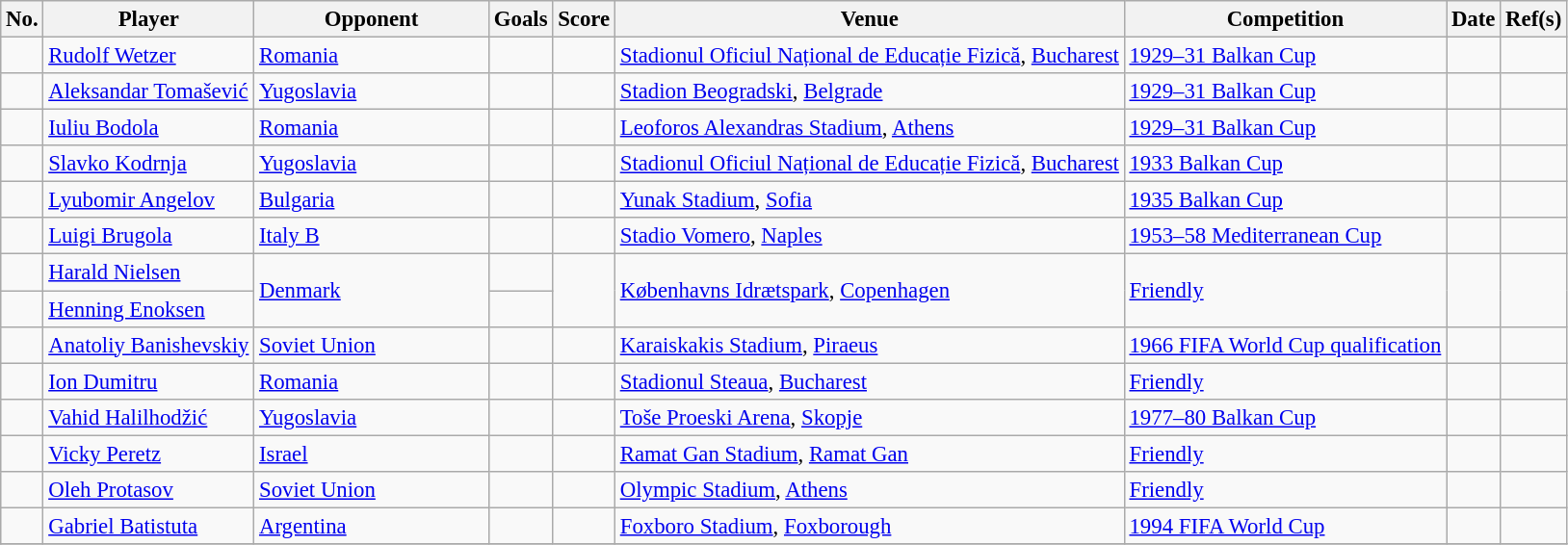<table class="wikitable sortable" style="font-size:95%;">
<tr>
<th>No.</th>
<th>Player</th>
<th width="15%">Opponent</th>
<th>Goals</th>
<th class="align:center">Score</th>
<th>Venue</th>
<th>Competition</th>
<th>Date</th>
<th class="unsortable">Ref(s)</th>
</tr>
<tr>
<td></td>
<td><a href='#'>Rudolf Wetzer</a></td>
<td> <a href='#'>Romania</a></td>
<td></td>
<td data-sort-value="3"></td>
<td><a href='#'>Stadionul Oficiul Național de Educație Fizică</a>, <a href='#'>Bucharest</a></td>
<td><a href='#'>1929–31 Balkan Cup</a></td>
<td></td>
<td></td>
</tr>
<tr>
<td></td>
<td><a href='#'>Aleksandar Tomašević</a></td>
<td> <a href='#'>Yugoslavia</a></td>
<td></td>
<td data-sort-value="3"></td>
<td><a href='#'>Stadion Beogradski</a>, <a href='#'>Belgrade</a></td>
<td><a href='#'>1929–31 Balkan Cup</a></td>
<td></td>
<td></td>
</tr>
<tr>
<td></td>
<td><a href='#'>Iuliu Bodola</a></td>
<td> <a href='#'>Romania</a></td>
<td></td>
<td data-sort-value="3"></td>
<td><a href='#'>Leoforos Alexandras Stadium</a>, <a href='#'>Athens</a></td>
<td><a href='#'>1929–31 Balkan Cup</a></td>
<td></td>
<td></td>
</tr>
<tr>
<td></td>
<td><a href='#'>Slavko Kodrnja</a></td>
<td> <a href='#'>Yugoslavia</a></td>
<td></td>
<td data-sort-value="3"></td>
<td><a href='#'>Stadionul Oficiul Național de Educație Fizică</a>, <a href='#'>Bucharest</a></td>
<td><a href='#'>1933 Balkan Cup</a></td>
<td></td>
<td></td>
</tr>
<tr>
<td></td>
<td><a href='#'>Lyubomir Angelov</a></td>
<td> <a href='#'>Bulgaria</a></td>
<td></td>
<td data-sort-value="3"></td>
<td><a href='#'>Yunak Stadium</a>, <a href='#'>Sofia</a></td>
<td><a href='#'>1935 Balkan Cup</a></td>
<td></td>
<td></td>
</tr>
<tr>
<td></td>
<td><a href='#'>Luigi Brugola</a></td>
<td> <a href='#'>Italy B</a></td>
<td></td>
<td data-sort-value="3"></td>
<td><a href='#'>Stadio Vomero</a>, <a href='#'>Naples</a></td>
<td><a href='#'>1953–58 Mediterranean Cup</a></td>
<td></td>
<td></td>
</tr>
<tr>
<td></td>
<td><a href='#'>Harald Nielsen</a></td>
<td rowspan="2"> <a href='#'>Denmark</a></td>
<td></td>
<td rowspan="2" data-sort-value="3"></td>
<td rowspan="2"><a href='#'>Københavns Idrætspark</a>, <a href='#'>Copenhagen</a></td>
<td rowspan="2"><a href='#'>Friendly</a></td>
<td rowspan="2"></td>
<td rowspan="2"></td>
</tr>
<tr>
<td></td>
<td><a href='#'>Henning Enoksen</a></td>
<td></td>
</tr>
<tr>
<td></td>
<td><a href='#'>Anatoliy Banishevskiy</a></td>
<td> <a href='#'>Soviet Union</a></td>
<td></td>
<td data-sort-value="3"></td>
<td><a href='#'>Karaiskakis Stadium</a>, <a href='#'>Piraeus</a></td>
<td><a href='#'>1966 FIFA World Cup qualification</a></td>
<td></td>
<td></td>
</tr>
<tr>
<td></td>
<td><a href='#'>Ion Dumitru</a></td>
<td> <a href='#'>Romania</a></td>
<td></td>
<td data-sort-value="3"></td>
<td><a href='#'>Stadionul Steaua</a>, <a href='#'>Bucharest</a></td>
<td><a href='#'>Friendly</a></td>
<td></td>
<td></td>
</tr>
<tr>
<td></td>
<td><a href='#'>Vahid Halilhodžić</a></td>
<td> <a href='#'>Yugoslavia</a></td>
<td></td>
<td data-sort-value="3"></td>
<td><a href='#'>Toše Proeski Arena</a>, <a href='#'>Skopje</a></td>
<td><a href='#'>1977–80 Balkan Cup</a></td>
<td></td>
<td></td>
</tr>
<tr>
<td></td>
<td><a href='#'>Vicky Peretz</a></td>
<td> <a href='#'>Israel</a></td>
<td></td>
<td data-sort-value="3"></td>
<td><a href='#'>Ramat Gan Stadium</a>, <a href='#'>Ramat Gan</a></td>
<td><a href='#'>Friendly</a></td>
<td></td>
<td></td>
</tr>
<tr>
<td></td>
<td><a href='#'>Oleh Protasov</a></td>
<td> <a href='#'>Soviet Union</a></td>
<td></td>
<td data-sort-value="3"></td>
<td><a href='#'>Olympic Stadium</a>, <a href='#'>Athens</a></td>
<td><a href='#'>Friendly</a></td>
<td></td>
<td></td>
</tr>
<tr>
<td></td>
<td><a href='#'>Gabriel Batistuta</a></td>
<td> <a href='#'>Argentina</a></td>
<td></td>
<td data-sort-value="3"></td>
<td><a href='#'>Foxboro Stadium</a>, <a href='#'>Foxborough</a></td>
<td><a href='#'>1994 FIFA World Cup</a></td>
<td></td>
<td></td>
</tr>
<tr>
</tr>
</table>
